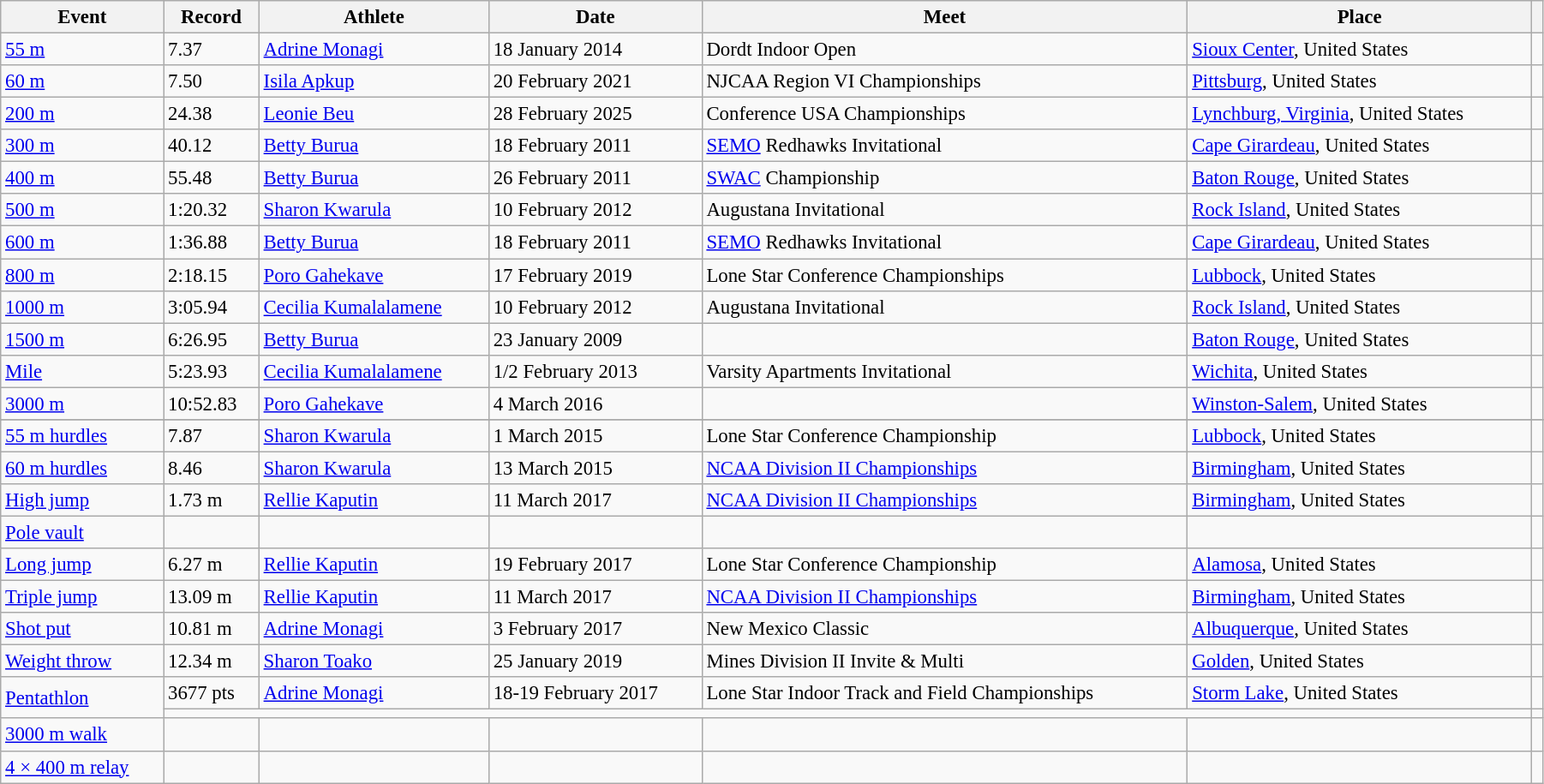<table class="wikitable" style="font-size:95%; width: 95%;">
<tr>
<th>Event</th>
<th>Record</th>
<th>Athlete</th>
<th>Date</th>
<th>Meet</th>
<th>Place</th>
<th></th>
</tr>
<tr>
<td><a href='#'>55 m</a></td>
<td>7.37</td>
<td><a href='#'>Adrine Monagi</a></td>
<td>18 January 2014</td>
<td>Dordt Indoor Open</td>
<td><a href='#'>Sioux Center</a>, United States</td>
<td></td>
</tr>
<tr>
<td><a href='#'>60 m</a></td>
<td>7.50</td>
<td><a href='#'>Isila Apkup</a></td>
<td>20 February 2021</td>
<td>NJCAA Region VI Championships</td>
<td><a href='#'>Pittsburg</a>, United States</td>
<td></td>
</tr>
<tr>
<td><a href='#'>200 m</a></td>
<td>24.38</td>
<td><a href='#'>Leonie Beu</a></td>
<td>28 February 2025</td>
<td>Conference USA Championships</td>
<td><a href='#'>Lynchburg, Virginia</a>, United States</td>
<td></td>
</tr>
<tr>
<td><a href='#'>300 m</a></td>
<td>40.12</td>
<td><a href='#'>Betty Burua</a></td>
<td>18 February 2011</td>
<td><a href='#'>SEMO</a> Redhawks Invitational</td>
<td><a href='#'>Cape Girardeau</a>, United States</td>
<td></td>
</tr>
<tr>
<td><a href='#'>400 m</a></td>
<td>55.48</td>
<td><a href='#'>Betty Burua</a></td>
<td>26 February 2011</td>
<td><a href='#'>SWAC</a> Championship</td>
<td><a href='#'>Baton Rouge</a>, United States</td>
<td></td>
</tr>
<tr>
<td><a href='#'>500 m</a></td>
<td>1:20.32</td>
<td><a href='#'>Sharon Kwarula</a></td>
<td>10 February 2012</td>
<td>Augustana Invitational</td>
<td><a href='#'>Rock Island</a>, United States</td>
<td></td>
</tr>
<tr>
<td><a href='#'>600 m</a></td>
<td>1:36.88</td>
<td><a href='#'>Betty Burua</a></td>
<td>18 February 2011</td>
<td><a href='#'>SEMO</a> Redhawks Invitational</td>
<td><a href='#'>Cape Girardeau</a>, United States</td>
<td></td>
</tr>
<tr>
<td><a href='#'>800 m</a></td>
<td>2:18.15</td>
<td><a href='#'>Poro Gahekave</a></td>
<td>17 February 2019</td>
<td>Lone Star Conference Championships</td>
<td><a href='#'>Lubbock</a>, United States</td>
<td></td>
</tr>
<tr>
<td><a href='#'>1000 m</a></td>
<td>3:05.94</td>
<td><a href='#'>Cecilia Kumalalamene</a></td>
<td>10 February 2012</td>
<td>Augustana Invitational</td>
<td><a href='#'>Rock Island</a>, United States</td>
<td></td>
</tr>
<tr>
<td><a href='#'>1500 m</a></td>
<td>6:26.95</td>
<td><a href='#'>Betty Burua</a></td>
<td>23 January 2009</td>
<td></td>
<td><a href='#'>Baton Rouge</a>, United States</td>
<td></td>
</tr>
<tr>
<td><a href='#'>Mile</a></td>
<td>5:23.93</td>
<td><a href='#'>Cecilia Kumalalamene</a></td>
<td>1/2 February 2013</td>
<td>Varsity Apartments Invitational</td>
<td><a href='#'>Wichita</a>, United States</td>
<td></td>
</tr>
<tr>
<td><a href='#'>3000 m</a></td>
<td>10:52.83</td>
<td><a href='#'>Poro Gahekave</a></td>
<td>4 March 2016</td>
<td></td>
<td><a href='#'>Winston-Salem</a>, United States</td>
<td></td>
</tr>
<tr>
</tr>
<tr>
<td><a href='#'>55 m hurdles</a></td>
<td>7.87</td>
<td><a href='#'>Sharon Kwarula</a></td>
<td>1 March 2015</td>
<td>Lone Star Conference Championship</td>
<td><a href='#'>Lubbock</a>, United States</td>
<td></td>
</tr>
<tr>
<td><a href='#'>60 m hurdles</a></td>
<td>8.46</td>
<td><a href='#'>Sharon Kwarula</a></td>
<td>13 March 2015</td>
<td><a href='#'>NCAA Division II Championships</a></td>
<td><a href='#'>Birmingham</a>, United States</td>
<td></td>
</tr>
<tr>
<td><a href='#'>High jump</a></td>
<td>1.73 m</td>
<td><a href='#'>Rellie Kaputin</a></td>
<td>11 March 2017</td>
<td><a href='#'>NCAA Division II Championships</a></td>
<td><a href='#'>Birmingham</a>, United States</td>
<td></td>
</tr>
<tr>
<td><a href='#'>Pole vault</a></td>
<td></td>
<td></td>
<td></td>
<td></td>
<td></td>
<td></td>
</tr>
<tr>
<td><a href='#'>Long jump</a></td>
<td>6.27 m </td>
<td><a href='#'>Rellie Kaputin</a></td>
<td>19 February 2017</td>
<td>Lone Star Conference Championship</td>
<td><a href='#'>Alamosa</a>, United States</td>
<td></td>
</tr>
<tr>
<td><a href='#'>Triple jump</a></td>
<td>13.09 m</td>
<td><a href='#'>Rellie Kaputin</a></td>
<td>11 March 2017</td>
<td><a href='#'>NCAA Division II Championships</a></td>
<td><a href='#'>Birmingham</a>, United States</td>
<td></td>
</tr>
<tr>
<td><a href='#'>Shot put</a></td>
<td>10.81 m</td>
<td><a href='#'>Adrine Monagi</a></td>
<td>3 February 2017</td>
<td>New Mexico Classic</td>
<td><a href='#'>Albuquerque</a>, United States</td>
<td></td>
</tr>
<tr>
<td><a href='#'>Weight throw</a></td>
<td>12.34 m</td>
<td><a href='#'>Sharon Toako</a></td>
<td>25 January 2019</td>
<td>Mines Division II Invite & Multi</td>
<td><a href='#'>Golden</a>, United States</td>
<td></td>
</tr>
<tr>
<td rowspan=2><a href='#'>Pentathlon</a></td>
<td>3677 pts</td>
<td><a href='#'>Adrine Monagi</a></td>
<td>18-19 February 2017</td>
<td>Lone Star Indoor Track and Field Championships</td>
<td><a href='#'>Storm Lake</a>, United States</td>
<td></td>
</tr>
<tr>
<td colspan=5></td>
<td></td>
</tr>
<tr>
<td><a href='#'>3000 m walk</a></td>
<td></td>
<td></td>
<td></td>
<td></td>
<td></td>
<td></td>
</tr>
<tr>
<td><a href='#'>4 × 400 m relay</a></td>
<td></td>
<td></td>
<td></td>
<td></td>
<td></td>
<td></td>
</tr>
</table>
